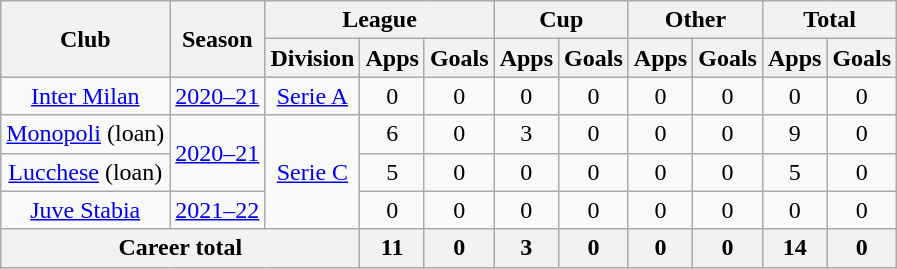<table class="wikitable" style="text-align:center">
<tr>
<th rowspan="2">Club</th>
<th rowspan="2">Season</th>
<th colspan="3">League</th>
<th colspan="2">Cup</th>
<th colspan="2">Other</th>
<th colspan="2">Total</th>
</tr>
<tr>
<th>Division</th>
<th>Apps</th>
<th>Goals</th>
<th>Apps</th>
<th>Goals</th>
<th>Apps</th>
<th>Goals</th>
<th>Apps</th>
<th>Goals</th>
</tr>
<tr>
<td><a href='#'>Inter Milan</a></td>
<td><a href='#'>2020–21</a></td>
<td><a href='#'>Serie A</a></td>
<td>0</td>
<td>0</td>
<td>0</td>
<td>0</td>
<td>0</td>
<td>0</td>
<td>0</td>
<td>0</td>
</tr>
<tr>
<td><a href='#'>Monopoli</a> (loan)</td>
<td rowspan="2"><a href='#'>2020–21</a></td>
<td rowspan="3"><a href='#'>Serie C</a></td>
<td>6</td>
<td>0</td>
<td>3</td>
<td>0</td>
<td>0</td>
<td>0</td>
<td>9</td>
<td>0</td>
</tr>
<tr>
<td><a href='#'>Lucchese</a> (loan)</td>
<td>5</td>
<td>0</td>
<td>0</td>
<td>0</td>
<td>0</td>
<td>0</td>
<td>5</td>
<td>0</td>
</tr>
<tr>
<td><a href='#'>Juve Stabia</a></td>
<td><a href='#'>2021–22</a></td>
<td>0</td>
<td>0</td>
<td>0</td>
<td>0</td>
<td>0</td>
<td>0</td>
<td>0</td>
<td>0</td>
</tr>
<tr>
<th colspan="3">Career total</th>
<th>11</th>
<th>0</th>
<th>3</th>
<th>0</th>
<th>0</th>
<th>0</th>
<th>14</th>
<th>0</th>
</tr>
</table>
